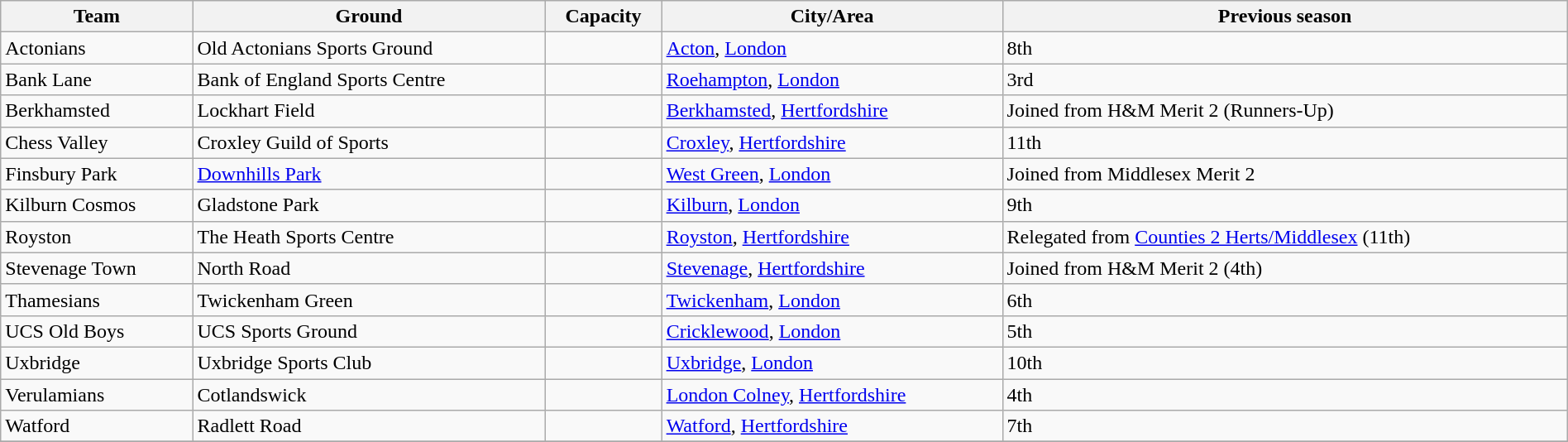<table class="wikitable sortable" width=100%>
<tr>
<th>Team</th>
<th>Ground</th>
<th>Capacity</th>
<th>City/Area</th>
<th>Previous season</th>
</tr>
<tr>
<td>Actonians</td>
<td>Old Actonians Sports Ground</td>
<td></td>
<td><a href='#'>Acton</a>,  <a href='#'>London</a></td>
<td>8th</td>
</tr>
<tr>
<td>Bank Lane</td>
<td>Bank of England Sports Centre</td>
<td></td>
<td><a href='#'>Roehampton</a>,  <a href='#'>London</a></td>
<td>3rd</td>
</tr>
<tr>
<td>Berkhamsted</td>
<td>Lockhart Field</td>
<td></td>
<td><a href='#'>Berkhamsted</a>, <a href='#'>Hertfordshire</a></td>
<td>Joined from H&M Merit 2 (Runners-Up)</td>
</tr>
<tr>
<td>Chess Valley</td>
<td>Croxley Guild of Sports</td>
<td></td>
<td><a href='#'>Croxley</a>, <a href='#'>Hertfordshire</a></td>
<td>11th</td>
</tr>
<tr>
<td>Finsbury Park</td>
<td><a href='#'>Downhills Park</a></td>
<td></td>
<td><a href='#'>West Green</a>, <a href='#'>London</a></td>
<td>Joined from Middlesex Merit 2</td>
</tr>
<tr>
<td>Kilburn Cosmos</td>
<td>Gladstone Park</td>
<td></td>
<td><a href='#'>Kilburn</a>,  <a href='#'>London</a></td>
<td>9th</td>
</tr>
<tr>
<td>Royston</td>
<td>The Heath Sports Centre</td>
<td></td>
<td><a href='#'>Royston</a>, <a href='#'>Hertfordshire</a></td>
<td>Relegated from <a href='#'>Counties 2 Herts/Middlesex</a> (11th)</td>
</tr>
<tr>
<td>Stevenage Town</td>
<td>North Road</td>
<td></td>
<td><a href='#'>Stevenage</a>, <a href='#'>Hertfordshire</a></td>
<td>Joined from H&M Merit 2 (4th)</td>
</tr>
<tr>
<td>Thamesians</td>
<td>Twickenham Green</td>
<td></td>
<td><a href='#'>Twickenham</a>,  <a href='#'>London</a></td>
<td>6th</td>
</tr>
<tr>
<td>UCS Old Boys</td>
<td>UCS Sports Ground</td>
<td></td>
<td><a href='#'>Cricklewood</a>,  <a href='#'>London</a></td>
<td>5th</td>
</tr>
<tr>
<td>Uxbridge</td>
<td>Uxbridge Sports Club</td>
<td></td>
<td><a href='#'>Uxbridge</a>, <a href='#'>London</a></td>
<td>10th</td>
</tr>
<tr>
<td>Verulamians</td>
<td>Cotlandswick</td>
<td></td>
<td><a href='#'>London Colney</a>, <a href='#'>Hertfordshire</a></td>
<td>4th</td>
</tr>
<tr>
<td>Watford</td>
<td>Radlett Road</td>
<td></td>
<td><a href='#'>Watford</a>, <a href='#'>Hertfordshire</a></td>
<td>7th</td>
</tr>
<tr>
</tr>
</table>
